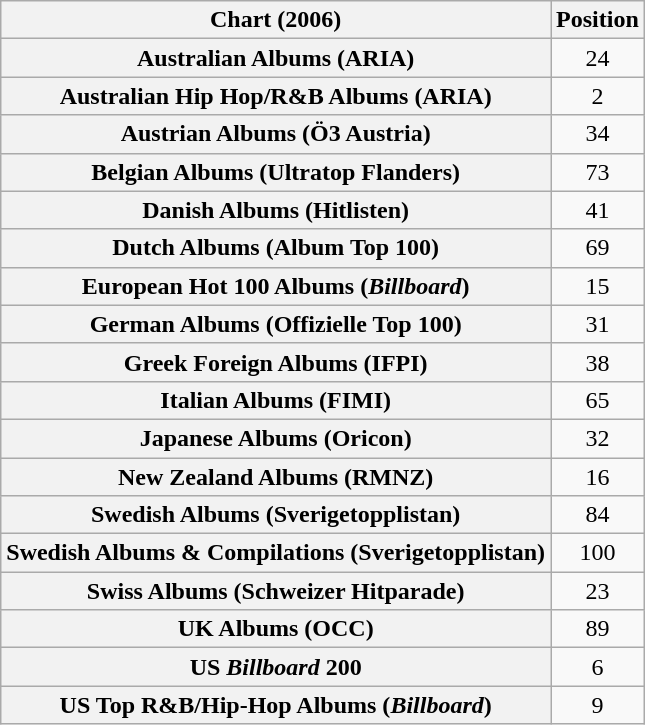<table class="wikitable sortable plainrowheaders" style="text-align:center;">
<tr>
<th>Chart (2006)</th>
<th>Position</th>
</tr>
<tr>
<th scope="row">Australian Albums (ARIA)</th>
<td>24</td>
</tr>
<tr>
<th scope="row">Australian Hip Hop/R&B Albums (ARIA)</th>
<td>2</td>
</tr>
<tr>
<th scope="row">Austrian Albums (Ö3 Austria)</th>
<td>34</td>
</tr>
<tr>
<th scope="row">Belgian Albums (Ultratop Flanders)</th>
<td>73</td>
</tr>
<tr>
<th scope="row">Danish Albums (Hitlisten)</th>
<td>41</td>
</tr>
<tr>
<th scope="row">Dutch Albums (Album Top 100)</th>
<td>69</td>
</tr>
<tr>
<th scope="row">European Hot 100 Albums (<em>Billboard</em>)</th>
<td>15</td>
</tr>
<tr>
<th scope="row">German Albums (Offizielle Top 100)</th>
<td>31</td>
</tr>
<tr>
<th scope="row">Greek Foreign Albums (IFPI)</th>
<td>38</td>
</tr>
<tr>
<th scope="row">Italian Albums (FIMI)</th>
<td style="text-align:center;">65</td>
</tr>
<tr>
<th scope="row">Japanese Albums (Oricon)</th>
<td>32</td>
</tr>
<tr>
<th scope="row">New Zealand Albums (RMNZ)</th>
<td>16</td>
</tr>
<tr>
<th scope="row">Swedish Albums (Sverigetopplistan)</th>
<td>84</td>
</tr>
<tr>
<th scope="row">Swedish Albums & Compilations (Sverigetopplistan)</th>
<td>100</td>
</tr>
<tr>
<th scope="row">Swiss Albums (Schweizer Hitparade)</th>
<td>23</td>
</tr>
<tr>
<th scope="row">UK Albums (OCC)</th>
<td>89</td>
</tr>
<tr>
<th scope="row">US <em>Billboard</em> 200</th>
<td>6</td>
</tr>
<tr>
<th scope="row">US Top R&B/Hip-Hop Albums (<em>Billboard</em>)</th>
<td>9</td>
</tr>
</table>
